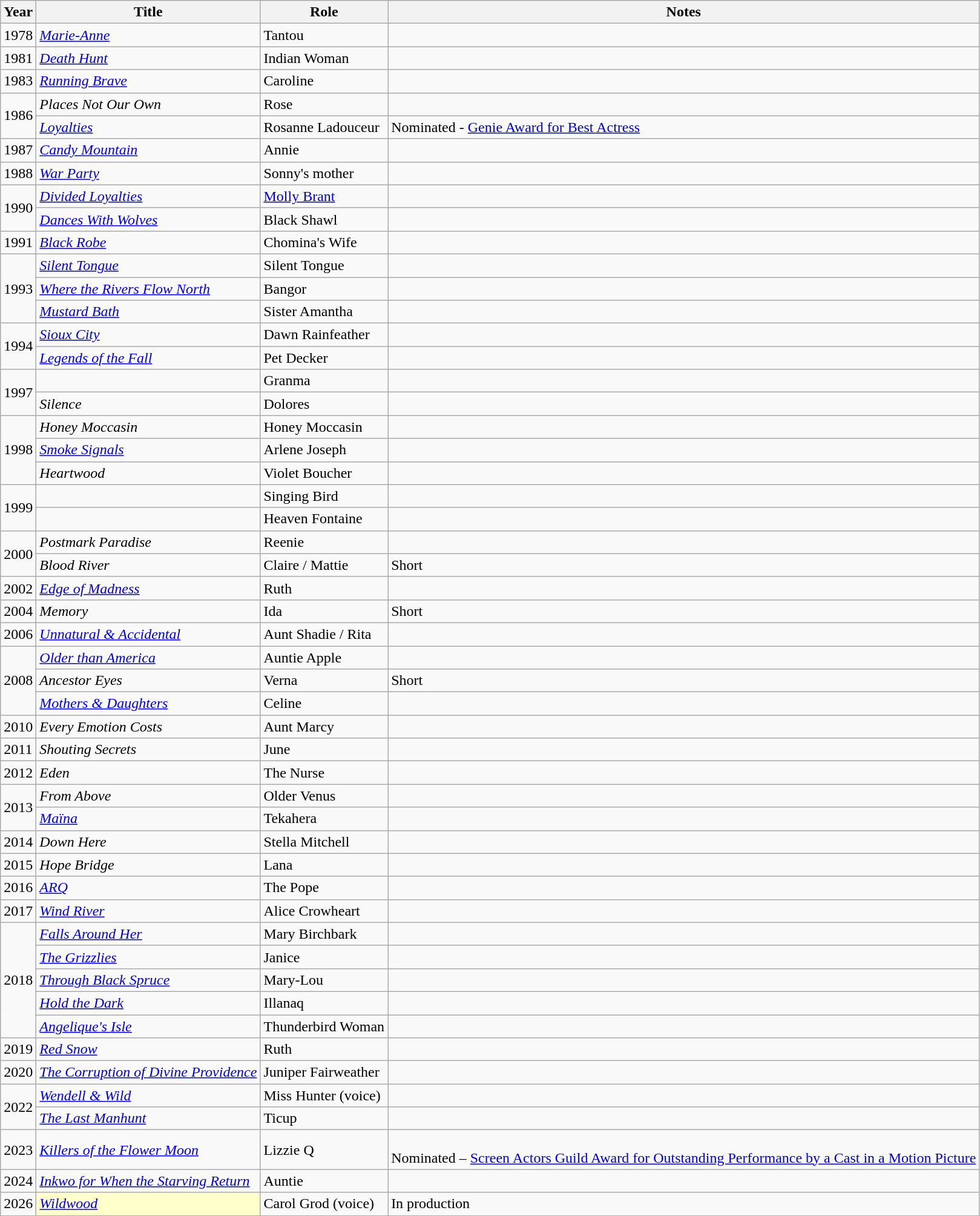<table class="wikitable sortable">
<tr>
<th>Year</th>
<th>Title</th>
<th>Role</th>
<th class="unsortable">Notes</th>
</tr>
<tr>
<td>1978</td>
<td><em><a href='#'>Marie-Anne</a></em></td>
<td>Tantou</td>
<td></td>
</tr>
<tr>
<td>1981</td>
<td><em><a href='#'>Death Hunt</a></em></td>
<td>Indian Woman</td>
<td></td>
</tr>
<tr>
<td>1983</td>
<td><em><a href='#'>Running Brave</a></em></td>
<td>Caroline</td>
<td></td>
</tr>
<tr>
<td rowspan="2">1986</td>
<td><em>Places Not Our Own</em></td>
<td>Rose</td>
<td></td>
</tr>
<tr>
<td><em><a href='#'>Loyalties</a></em></td>
<td>Rosanne Ladouceur</td>
<td>Nominated - <a href='#'>Genie Award for Best Actress</a></td>
</tr>
<tr>
<td>1987</td>
<td><em><a href='#'>Candy Mountain</a></em></td>
<td>Annie</td>
<td></td>
</tr>
<tr>
<td>1988</td>
<td><em><a href='#'>War Party</a></em></td>
<td>Sonny's mother</td>
<td></td>
</tr>
<tr>
<td rowspan="2">1990</td>
<td><em><a href='#'>Divided Loyalties</a></em></td>
<td><a href='#'>Molly Brant</a></td>
<td></td>
</tr>
<tr>
<td><em><a href='#'>Dances With Wolves</a></em></td>
<td>Black Shawl</td>
<td></td>
</tr>
<tr>
<td>1991</td>
<td><em><a href='#'>Black Robe</a></em></td>
<td>Chomina's Wife</td>
<td></td>
</tr>
<tr>
<td rowspan="3">1993</td>
<td><em><a href='#'>Silent Tongue</a></em></td>
<td>Silent Tongue</td>
<td></td>
</tr>
<tr>
<td><em><a href='#'>Where the Rivers Flow North</a></em></td>
<td>Bangor</td>
<td></td>
</tr>
<tr>
<td><em><a href='#'>Mustard Bath</a></em></td>
<td>Sister Amantha</td>
<td></td>
</tr>
<tr>
<td rowspan="2">1994</td>
<td><em><a href='#'>Sioux City</a></em></td>
<td>Dawn Rainfeather</td>
<td></td>
</tr>
<tr>
<td><em><a href='#'>Legends of the Fall</a></em></td>
<td>Pet Decker</td>
<td></td>
</tr>
<tr>
<td rowspan="2">1997</td>
<td><em></em></td>
<td>Granma</td>
<td></td>
</tr>
<tr>
<td><em>Silence</em></td>
<td>Dolores</td>
<td></td>
</tr>
<tr>
<td rowspan="3">1998</td>
<td><em>Honey Moccasin</em></td>
<td>Honey Moccasin</td>
<td></td>
</tr>
<tr>
<td><em><a href='#'>Smoke Signals</a></em></td>
<td>Arlene Joseph</td>
<td></td>
</tr>
<tr>
<td><em>Heartwood</em></td>
<td>Violet Boucher</td>
<td></td>
</tr>
<tr>
<td rowspan="2">1999</td>
<td><em></em></td>
<td>Singing Bird</td>
<td></td>
</tr>
<tr>
<td><em></em></td>
<td>Heaven Fontaine</td>
<td></td>
</tr>
<tr>
<td rowspan="2">2000</td>
<td><em>Postmark Paradise</em></td>
<td>Reenie</td>
<td></td>
</tr>
<tr>
<td><em>Blood River</em></td>
<td>Claire / Mattie</td>
<td>Short</td>
</tr>
<tr>
<td>2002</td>
<td><em><a href='#'>Edge of Madness</a></em></td>
<td>Ruth</td>
<td></td>
</tr>
<tr>
<td>2004</td>
<td><em>Memory</em></td>
<td>Ida</td>
<td>Short</td>
</tr>
<tr>
<td>2006</td>
<td><em><a href='#'>Unnatural & Accidental</a></em></td>
<td>Aunt Shadie / Rita</td>
<td></td>
</tr>
<tr>
<td rowspan="3">2008</td>
<td><em><a href='#'>Older than America</a></em></td>
<td>Auntie Apple</td>
<td></td>
</tr>
<tr>
<td><em>Ancestor Eyes</em></td>
<td>Verna</td>
<td>Short</td>
</tr>
<tr>
<td><em><a href='#'>Mothers & Daughters</a></em></td>
<td>Celine</td>
<td></td>
</tr>
<tr>
<td>2010</td>
<td><em>Every Emotion Costs</em></td>
<td>Aunt Marcy</td>
<td></td>
</tr>
<tr>
<td>2011</td>
<td><em>Shouting Secrets</em></td>
<td>June</td>
<td></td>
</tr>
<tr>
<td>2012</td>
<td><em>Eden</em></td>
<td>The Nurse</td>
<td></td>
</tr>
<tr>
<td rowspan="2">2013</td>
<td><em>From Above</em></td>
<td>Older Venus</td>
<td></td>
</tr>
<tr>
<td><em><a href='#'>Maïna</a></em></td>
<td>Tekahera</td>
<td></td>
</tr>
<tr>
<td>2014</td>
<td><em>Down Here</em></td>
<td>Stella Mitchell</td>
<td></td>
</tr>
<tr>
<td>2015</td>
<td><em>Hope Bridge</em></td>
<td>Lana</td>
<td></td>
</tr>
<tr>
<td>2016</td>
<td><em><a href='#'>ARQ</a></em></td>
<td>The Pope</td>
<td></td>
</tr>
<tr>
<td>2017</td>
<td><em><a href='#'>Wind River</a></em></td>
<td>Alice Crowheart</td>
<td></td>
</tr>
<tr>
<td rowspan="5">2018</td>
<td><em><a href='#'>Falls Around Her</a></em></td>
<td>Mary Birchbark</td>
<td></td>
</tr>
<tr>
<td data-sort-value="Grizzlies, The"><em><a href='#'>The Grizzlies</a></em></td>
<td>Janice</td>
<td></td>
</tr>
<tr>
<td><em><a href='#'>Through Black Spruce</a></em></td>
<td>Mary-Lou</td>
<td></td>
</tr>
<tr>
<td><em><a href='#'>Hold the Dark</a></em></td>
<td>Illanaq</td>
<td></td>
</tr>
<tr>
<td><em><a href='#'>Angelique's Isle</a></em></td>
<td>Thunderbird Woman</td>
<td></td>
</tr>
<tr>
<td>2019</td>
<td><em><a href='#'>Red Snow</a></em></td>
<td>Ruth</td>
<td></td>
</tr>
<tr>
<td>2020</td>
<td data-sort-value="Corruption of Divine Providence, The"><em><a href='#'>The Corruption of Divine Providence</a></em></td>
<td>Juniper Fairweather</td>
<td></td>
</tr>
<tr>
<td rowspan="2">2022</td>
<td><em><a href='#'>Wendell & Wild</a></em></td>
<td>Miss Hunter (voice)</td>
<td></td>
</tr>
<tr>
<td data-sort-value="Last Manhunt, The"><em><a href='#'>The Last Manhunt</a></em></td>
<td>Ticup</td>
<td></td>
</tr>
<tr>
<td>2023</td>
<td><em><a href='#'>Killers of the Flower Moon</a></em></td>
<td>Lizzie Q</td>
<td><br>Nominated – <a href='#'>Screen Actors Guild Award for Outstanding Performance by a Cast in a Motion Picture</a></td>
</tr>
<tr>
<td>2024</td>
<td><em><a href='#'>Inkwo for When the Starving Return</a></em></td>
<td>Auntie</td>
<td></td>
</tr>
<tr>
<td>2026</td>
<td style="background:#FFFFCC;"><em><a href='#'>Wildwood</a></em> </td>
<td>Carol Grod (voice)</td>
<td>In production</td>
</tr>
</table>
